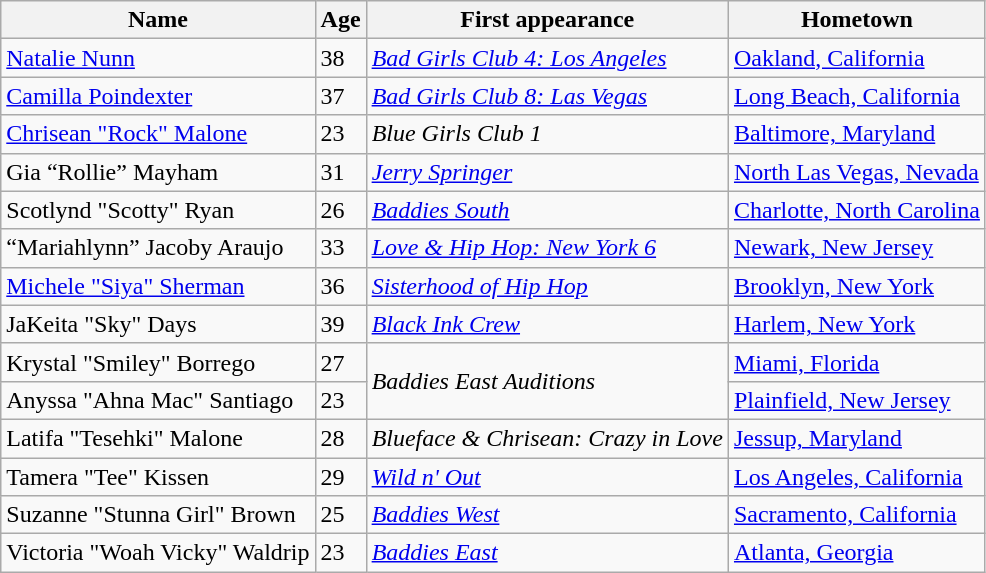<table class="wikitable">
<tr>
<th>Name</th>
<th Age !scope="col">Age</th>
<th>First appearance</th>
<th>Hometown</th>
</tr>
<tr>
<td><a href='#'>Natalie Nunn</a></td>
<td>38</td>
<td><em><a href='#'>Bad Girls Club 4: Los Angeles</a></em></td>
<td><a href='#'>Oakland, California</a></td>
</tr>
<tr>
<td><a href='#'>Camilla Poindexter</a></td>
<td>37</td>
<td><em><a href='#'>Bad Girls Club 8: Las Vegas</a></em></td>
<td><a href='#'>Long Beach, California</a></td>
</tr>
<tr>
<td><a href='#'>Chrisean "Rock" Malone</a></td>
<td>23</td>
<td><em>Blue Girls Club 1</em></td>
<td><a href='#'>Baltimore, Maryland</a></td>
</tr>
<tr>
<td>Gia “Rollie” Mayham</td>
<td>31</td>
<td><em><a href='#'>Jerry Springer</a></em></td>
<td><a href='#'>North Las Vegas, Nevada</a></td>
</tr>
<tr>
<td>Scotlynd "Scotty" Ryan</td>
<td>26</td>
<td><em><a href='#'>Baddies South</a></em></td>
<td><a href='#'>Charlotte, North Carolina</a></td>
</tr>
<tr>
<td>“Mariahlynn” Jacoby Araujo</td>
<td>33</td>
<td><em><a href='#'>Love & Hip Hop: New York 6</a></em></td>
<td><a href='#'>Newark, New Jersey</a></td>
</tr>
<tr>
<td><a href='#'>Michele "Siya" Sherman</a></td>
<td>36</td>
<td><em><a href='#'>Sisterhood of Hip Hop</a></em></td>
<td><a href='#'>Brooklyn, New York</a></td>
</tr>
<tr>
<td>JaKeita "Sky" Days</td>
<td>39</td>
<td><em><a href='#'>Black Ink Crew</a></em></td>
<td><a href='#'>Harlem, New York</a></td>
</tr>
<tr>
<td>Krystal "Smiley" Borrego</td>
<td>27</td>
<td rowspan="2"><em>Baddies East Auditions</em></td>
<td><a href='#'>Miami, Florida</a></td>
</tr>
<tr>
<td>Anyssa "Ahna Mac" Santiago</td>
<td>23</td>
<td><a href='#'>Plainfield, New Jersey</a></td>
</tr>
<tr>
<td>Latifa "Tesehki" Malone</td>
<td>28</td>
<td><em>Blueface & Chrisean: Crazy in Love</em></td>
<td><a href='#'>Jessup, Maryland</a></td>
</tr>
<tr>
<td>Tamera "Tee" Kissen</td>
<td>29</td>
<td><em><a href='#'>Wild n' Out</a></em></td>
<td><a href='#'>Los Angeles, California</a></td>
</tr>
<tr>
<td>Suzanne "Stunna Girl" Brown</td>
<td>25</td>
<td><em><a href='#'>Baddies West</a></em></td>
<td><a href='#'>Sacramento, California</a></td>
</tr>
<tr>
<td>Victoria "Woah Vicky" Waldrip</td>
<td>23</td>
<td><em><a href='#'>Baddies East</a></em></td>
<td><a href='#'>Atlanta, Georgia</a></td>
</tr>
</table>
